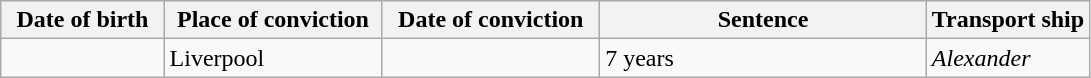<table class="wikitable sortable plainrowheaders" style="width=1024px;">
<tr>
<th style="width: 15%;">Date of birth</th>
<th style="width: 20%;">Place of conviction</th>
<th style="width: 20%;">Date of conviction</th>
<th style="width: 30%;">Sentence</th>
<th style="width: 15%;">Transport ship</th>
</tr>
<tr>
<td></td>
<td>Liverpool</td>
<td></td>
<td>7 years</td>
<td><em>Alexander</em></td>
</tr>
</table>
